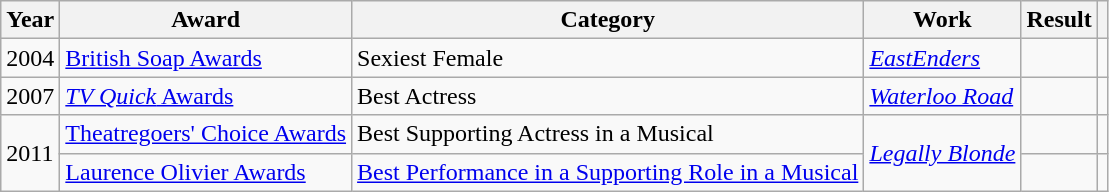<table class="wikitable sortable">
<tr>
<th>Year</th>
<th>Award</th>
<th>Category</th>
<th>Work</th>
<th>Result</th>
<th scope=col class=unsortable></th>
</tr>
<tr>
<td>2004</td>
<td><a href='#'>British Soap Awards</a></td>
<td>Sexiest Female</td>
<td><em><a href='#'>EastEnders</a></em></td>
<td></td>
<td align="center"></td>
</tr>
<tr>
<td>2007</td>
<td><a href='#'><em>TV Quick</em> Awards</a></td>
<td>Best Actress</td>
<td><em><a href='#'>Waterloo Road</a></em></td>
<td></td>
<td align="center"></td>
</tr>
<tr>
<td rowspan="2">2011</td>
<td><a href='#'>Theatregoers' Choice Awards</a></td>
<td>Best Supporting Actress in a Musical</td>
<td rowspan="2"><em><a href='#'>Legally Blonde</a></em></td>
<td></td>
<td align="center"></td>
</tr>
<tr>
<td><a href='#'>Laurence Olivier Awards</a></td>
<td><a href='#'>Best Performance in a Supporting Role in a Musical</a></td>
<td></td>
<td align="center"></td>
</tr>
</table>
